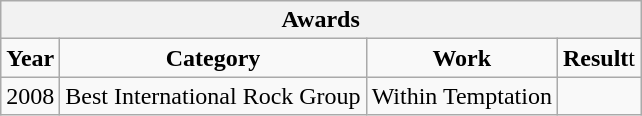<table class="wikitable">
<tr style="text-align:center;">
<th colspan=5>Awards</th>
</tr>
<tr style="text-align:center;">
<td><strong>Year</strong></td>
<td><strong>Category</strong></td>
<td><strong>Work</strong></td>
<td><strong>Result</strong>t</td>
</tr>
<tr>
<td>2008</td>
<td>Best International Rock Group</td>
<td>Within Temptation</td>
<td></td>
</tr>
</table>
